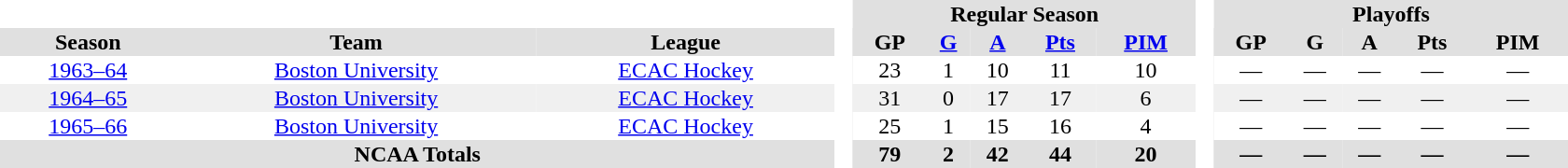<table border="0" cellpadding="1" cellspacing="0" style="text-align:center; width:70em">
<tr bgcolor="#e0e0e0">
<th colspan="3"  bgcolor="#ffffff"> </th>
<th rowspan="99" bgcolor="#ffffff"> </th>
<th colspan="5">Regular Season</th>
<th rowspan="99" bgcolor="#ffffff"> </th>
<th colspan="5">Playoffs</th>
</tr>
<tr bgcolor="#e0e0e0">
<th>Season</th>
<th>Team</th>
<th>League</th>
<th>GP</th>
<th><a href='#'>G</a></th>
<th><a href='#'>A</a></th>
<th><a href='#'>Pts</a></th>
<th><a href='#'>PIM</a></th>
<th>GP</th>
<th>G</th>
<th>A</th>
<th>Pts</th>
<th>PIM</th>
</tr>
<tr>
<td><a href='#'>1963–64</a></td>
<td><a href='#'>Boston University</a></td>
<td><a href='#'>ECAC Hockey</a></td>
<td>23</td>
<td>1</td>
<td>10</td>
<td>11</td>
<td>10</td>
<td>—</td>
<td>—</td>
<td>—</td>
<td>—</td>
<td>—</td>
</tr>
<tr bgcolor=f0f0f0>
<td><a href='#'>1964–65</a></td>
<td><a href='#'>Boston University</a></td>
<td><a href='#'>ECAC Hockey</a></td>
<td>31</td>
<td>0</td>
<td>17</td>
<td>17</td>
<td>6</td>
<td>—</td>
<td>—</td>
<td>—</td>
<td>—</td>
<td>—</td>
</tr>
<tr>
<td><a href='#'>1965–66</a></td>
<td><a href='#'>Boston University</a></td>
<td><a href='#'>ECAC Hockey</a></td>
<td>25</td>
<td>1</td>
<td>15</td>
<td>16</td>
<td>4</td>
<td>—</td>
<td>—</td>
<td>—</td>
<td>—</td>
<td>—</td>
</tr>
<tr bgcolor="#e0e0e0">
<th colspan="3">NCAA Totals</th>
<th>79</th>
<th>2</th>
<th>42</th>
<th>44</th>
<th>20</th>
<th>—</th>
<th>—</th>
<th>—</th>
<th>—</th>
<th>—</th>
</tr>
</table>
